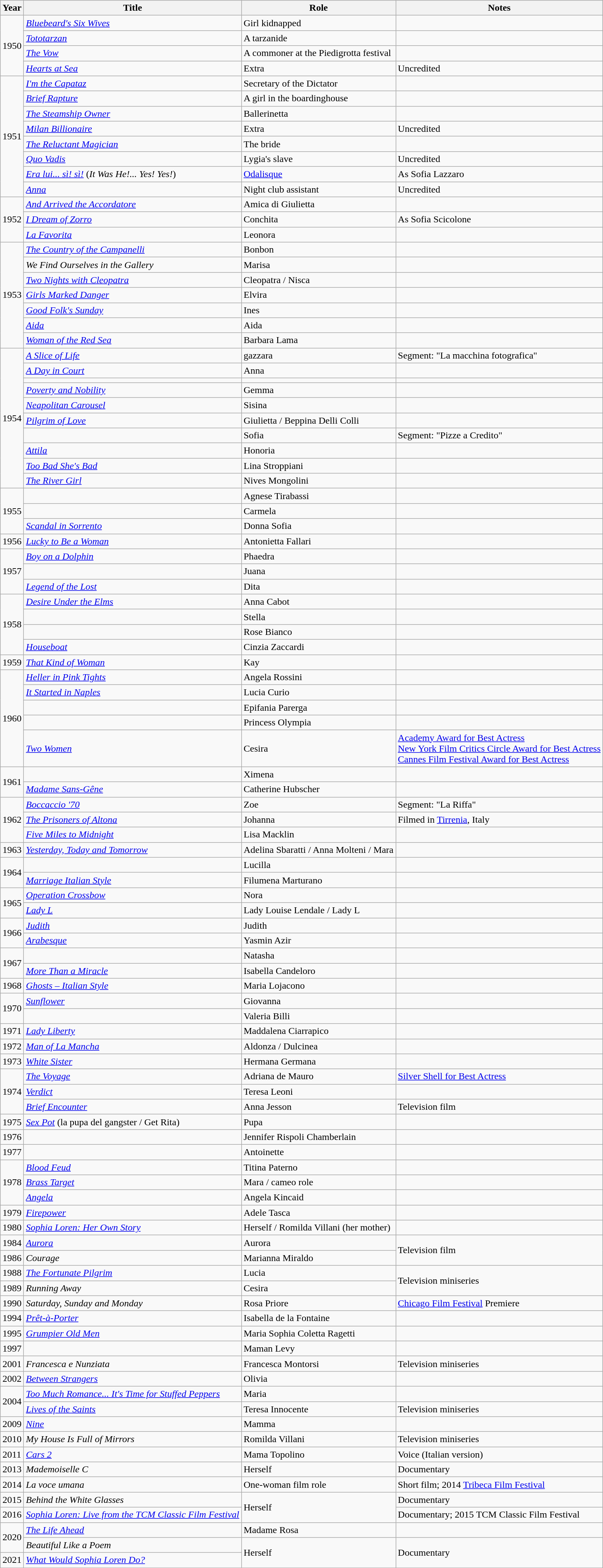<table class="wikitable sortable unsortable">
<tr>
<th>Year</th>
<th>Title</th>
<th>Role</th>
<th class="unsortable">Notes</th>
</tr>
<tr>
<td rowspan="4">1950</td>
<td><em><a href='#'>Bluebeard's Six Wives</a></em></td>
<td>Girl kidnapped</td>
<td></td>
</tr>
<tr>
<td><em><a href='#'>Tototarzan</a></em></td>
<td>A tarzanide</td>
<td></td>
</tr>
<tr>
<td><em><a href='#'>The Vow</a></em></td>
<td>A commoner at the Piedigrotta festival</td>
<td></td>
</tr>
<tr>
<td><em><a href='#'>Hearts at Sea</a></em></td>
<td>Extra</td>
<td>Uncredited</td>
</tr>
<tr>
<td rowspan="8">1951</td>
<td><em><a href='#'>I'm the Capataz</a></em></td>
<td>Secretary of the Dictator</td>
<td></td>
</tr>
<tr>
<td><em><a href='#'>Brief Rapture</a></em></td>
<td>A girl in the boardinghouse</td>
<td></td>
</tr>
<tr>
<td><em><a href='#'>The Steamship Owner</a></em></td>
<td>Ballerinetta</td>
<td></td>
</tr>
<tr>
<td><em><a href='#'>Milan Billionaire</a></em></td>
<td>Extra</td>
<td>Uncredited</td>
</tr>
<tr>
<td><em><a href='#'>The Reluctant Magician</a></em></td>
<td>The bride</td>
<td></td>
</tr>
<tr>
<td><em><a href='#'>Quo Vadis</a></em></td>
<td>Lygia's slave</td>
<td>Uncredited</td>
</tr>
<tr>
<td><em><a href='#'>Era lui... sì! sì!</a></em> (<em>It Was He!... Yes! Yes!</em>)</td>
<td><a href='#'>Odalisque</a></td>
<td>As Sofia Lazzaro</td>
</tr>
<tr>
<td><em><a href='#'>Anna</a></em></td>
<td>Night club assistant</td>
<td>Uncredited</td>
</tr>
<tr>
<td rowspan="3">1952</td>
<td><em><a href='#'>And Arrived the Accordatore</a></em></td>
<td>Amica di Giulietta</td>
<td></td>
</tr>
<tr>
<td><em><a href='#'>I Dream of Zorro</a></em></td>
<td>Conchita</td>
<td>As Sofia Scicolone</td>
</tr>
<tr>
<td><em><a href='#'>La Favorita</a></em></td>
<td>Leonora</td>
<td></td>
</tr>
<tr>
<td rowspan="7">1953</td>
<td><em><a href='#'>The Country of the Campanelli</a></em></td>
<td>Bonbon</td>
<td></td>
</tr>
<tr>
<td><em>We Find Ourselves in the Gallery</em></td>
<td>Marisa</td>
<td></td>
</tr>
<tr>
<td><em><a href='#'>Two Nights with Cleopatra</a></em></td>
<td>Cleopatra / Nisca</td>
<td></td>
</tr>
<tr>
<td><em><a href='#'>Girls Marked Danger</a></em></td>
<td>Elvira</td>
<td></td>
</tr>
<tr>
<td><em><a href='#'>Good Folk's Sunday</a></em></td>
<td>Ines</td>
<td></td>
</tr>
<tr>
<td><em><a href='#'>Aida</a></em></td>
<td>Aida</td>
<td></td>
</tr>
<tr>
<td><em><a href='#'>Woman of the Red Sea</a></em></td>
<td>Barbara Lama</td>
<td></td>
</tr>
<tr>
<td rowspan="10">1954</td>
<td><em><a href='#'>A Slice of Life</a></em></td>
<td>gazzara</td>
<td>Segment: "La macchina fotografica"</td>
</tr>
<tr>
<td><em><a href='#'>A Day in Court</a></em></td>
<td>Anna</td>
<td></td>
</tr>
<tr>
<td><em></em></td>
<td></td>
<td></td>
</tr>
<tr>
<td><em><a href='#'>Poverty and Nobility</a></em></td>
<td>Gemma</td>
<td></td>
</tr>
<tr>
<td><em><a href='#'>Neapolitan Carousel</a></em></td>
<td>Sisina</td>
<td></td>
</tr>
<tr>
<td><em><a href='#'>Pilgrim of Love</a></em></td>
<td>Giulietta / Beppina Delli Colli</td>
<td></td>
</tr>
<tr>
<td><em></em></td>
<td>Sofia</td>
<td>Segment: "Pizze a Credito"</td>
</tr>
<tr>
<td><em><a href='#'>Attila</a></em></td>
<td>Honoria</td>
<td></td>
</tr>
<tr>
<td><em><a href='#'>Too Bad She's Bad</a></em></td>
<td>Lina Stroppiani</td>
<td></td>
</tr>
<tr>
<td><em><a href='#'>The River Girl</a></em></td>
<td>Nives Mongolini</td>
<td></td>
</tr>
<tr>
<td rowspan="3">1955</td>
<td><em></em></td>
<td>Agnese Tirabassi</td>
<td></td>
</tr>
<tr>
<td><em></em></td>
<td>Carmela</td>
<td></td>
</tr>
<tr>
<td><em><a href='#'>Scandal in Sorrento</a></em></td>
<td>Donna Sofia</td>
<td></td>
</tr>
<tr>
<td>1956</td>
<td><em><a href='#'>Lucky to Be a Woman</a></em></td>
<td>Antonietta Fallari</td>
<td></td>
</tr>
<tr>
<td rowspan="3">1957</td>
<td><em><a href='#'>Boy on a Dolphin</a></em></td>
<td>Phaedra</td>
<td></td>
</tr>
<tr>
<td><em></em></td>
<td>Juana</td>
<td></td>
</tr>
<tr>
<td><em><a href='#'>Legend of the Lost</a></em></td>
<td>Dita</td>
<td></td>
</tr>
<tr>
<td rowspan="4">1958</td>
<td><em><a href='#'>Desire Under the Elms</a></em></td>
<td>Anna Cabot</td>
<td></td>
</tr>
<tr>
<td><em></em></td>
<td>Stella</td>
<td></td>
</tr>
<tr>
<td><em></em></td>
<td>Rose Bianco</td>
<td></td>
</tr>
<tr>
<td><em><a href='#'>Houseboat</a></em></td>
<td>Cinzia Zaccardi</td>
<td></td>
</tr>
<tr>
<td>1959</td>
<td><em><a href='#'>That Kind of Woman</a></em></td>
<td>Kay</td>
<td></td>
</tr>
<tr>
<td rowspan="5">1960</td>
<td><em><a href='#'>Heller in Pink Tights</a></em></td>
<td>Angela Rossini</td>
<td></td>
</tr>
<tr>
<td><em><a href='#'>It Started in Naples</a></em></td>
<td>Lucia Curio</td>
<td></td>
</tr>
<tr>
<td><em></em></td>
<td>Epifania Parerga</td>
<td></td>
</tr>
<tr>
<td><em></em></td>
<td>Princess Olympia</td>
<td></td>
</tr>
<tr>
<td><em><a href='#'>Two Women</a></em></td>
<td>Cesira</td>
<td><a href='#'>Academy Award for Best Actress</a> <br><a href='#'>New York Film Critics Circle Award for Best Actress</a> <br> <a href='#'>Cannes Film Festival Award for Best Actress</a></td>
</tr>
<tr>
<td rowspan="2">1961</td>
<td><em></em></td>
<td>Ximena</td>
<td></td>
</tr>
<tr>
<td><em><a href='#'>Madame Sans-Gêne</a></em></td>
<td>Catherine Hubscher</td>
<td></td>
</tr>
<tr>
<td rowspan="3">1962</td>
<td><em><a href='#'>Boccaccio '70</a></em></td>
<td>Zoe</td>
<td>Segment: "La Riffa"</td>
</tr>
<tr>
<td><em><a href='#'>The Prisoners of Altona</a></em></td>
<td>Johanna</td>
<td>Filmed in <a href='#'>Tirrenia</a>, Italy</td>
</tr>
<tr>
<td><em><a href='#'>Five Miles to Midnight</a></em></td>
<td>Lisa Macklin</td>
<td></td>
</tr>
<tr>
<td>1963</td>
<td><em><a href='#'>Yesterday, Today and Tomorrow</a></em></td>
<td>Adelina Sbaratti / Anna Molteni / Mara</td>
<td></td>
</tr>
<tr>
<td rowspan="2">1964</td>
<td><em></em></td>
<td>Lucilla</td>
<td></td>
</tr>
<tr>
<td><em><a href='#'>Marriage Italian Style</a></em></td>
<td>Filumena Marturano</td>
<td></td>
</tr>
<tr>
<td rowspan="2">1965</td>
<td><em><a href='#'>Operation Crossbow</a></em></td>
<td>Nora</td>
<td></td>
</tr>
<tr>
<td><em><a href='#'>Lady L</a></em></td>
<td>Lady Louise Lendale / Lady L</td>
<td></td>
</tr>
<tr>
<td rowspan="2">1966</td>
<td><em><a href='#'>Judith</a></em></td>
<td>Judith</td>
<td></td>
</tr>
<tr>
<td><em><a href='#'>Arabesque</a></em></td>
<td>Yasmin Azir</td>
<td></td>
</tr>
<tr>
<td rowspan="2">1967</td>
<td><em></em></td>
<td>Natasha</td>
<td></td>
</tr>
<tr>
<td><em><a href='#'>More Than a Miracle</a></em></td>
<td>Isabella Candeloro</td>
<td></td>
</tr>
<tr>
<td>1968</td>
<td><em><a href='#'>Ghosts – Italian Style</a></em></td>
<td>Maria Lojacono</td>
<td></td>
</tr>
<tr>
<td rowspan="2">1970</td>
<td><em><a href='#'>Sunflower</a></em></td>
<td>Giovanna</td>
<td></td>
</tr>
<tr>
<td><em></em></td>
<td>Valeria Billi</td>
<td></td>
</tr>
<tr>
<td>1971</td>
<td><em><a href='#'>Lady Liberty</a></em></td>
<td>Maddalena Ciarrapico</td>
<td></td>
</tr>
<tr>
<td>1972</td>
<td><em><a href='#'>Man of La Mancha</a></em></td>
<td>Aldonza / Dulcinea</td>
<td></td>
</tr>
<tr>
<td>1973</td>
<td><em><a href='#'>White Sister</a></em></td>
<td>Hermana Germana</td>
<td></td>
</tr>
<tr>
<td rowspan="3">1974</td>
<td><em><a href='#'>The Voyage</a></em></td>
<td>Adriana de Mauro</td>
<td><a href='#'>Silver Shell for Best Actress</a></td>
</tr>
<tr>
<td><em><a href='#'>Verdict</a></em></td>
<td>Teresa Leoni</td>
<td></td>
</tr>
<tr>
<td><em><a href='#'>Brief Encounter</a></em></td>
<td>Anna Jesson</td>
<td>Television film</td>
</tr>
<tr>
<td>1975</td>
<td><em><a href='#'>Sex Pot</a></em> (la pupa del gangster / Get Rita)</td>
<td>Pupa</td>
<td></td>
</tr>
<tr>
<td>1976</td>
<td><em></em></td>
<td>Jennifer Rispoli Chamberlain</td>
<td></td>
</tr>
<tr>
<td>1977</td>
<td><em></em></td>
<td>Antoinette</td>
<td></td>
</tr>
<tr>
<td rowspan="3">1978</td>
<td><em><a href='#'>Blood Feud</a></em></td>
<td>Titina Paterno</td>
<td></td>
</tr>
<tr>
<td><em><a href='#'>Brass Target</a></em></td>
<td>Mara / cameo role</td>
<td></td>
</tr>
<tr>
<td><em><a href='#'>Angela</a></em></td>
<td>Angela Kincaid</td>
<td></td>
</tr>
<tr>
<td>1979</td>
<td><em><a href='#'>Firepower</a></em></td>
<td>Adele Tasca</td>
<td></td>
</tr>
<tr>
<td>1980</td>
<td><em><a href='#'>Sophia Loren: Her Own Story</a></em></td>
<td>Herself / Romilda Villani (her mother)</td>
<td></td>
</tr>
<tr>
<td>1984</td>
<td><em><a href='#'>Aurora</a></em></td>
<td>Aurora</td>
<td rowspan="2">Television film</td>
</tr>
<tr>
<td>1986</td>
<td><em>Courage</em></td>
<td>Marianna Miraldo</td>
</tr>
<tr>
<td>1988</td>
<td><em><a href='#'>The Fortunate Pilgrim</a></em></td>
<td>Lucia</td>
<td rowspan="2">Television miniseries</td>
</tr>
<tr>
<td>1989</td>
<td><em>Running Away</em></td>
<td>Cesira</td>
</tr>
<tr>
<td>1990</td>
<td><em>Saturday, Sunday and Monday</em></td>
<td>Rosa Priore</td>
<td><a href='#'>Chicago Film Festival</a> Premiere</td>
</tr>
<tr>
<td>1994</td>
<td><em><a href='#'>Prêt-à-Porter</a></em></td>
<td>Isabella de la Fontaine</td>
<td></td>
</tr>
<tr>
<td>1995</td>
<td><em><a href='#'>Grumpier Old Men</a></em></td>
<td>Maria Sophia Coletta Ragetti</td>
<td></td>
</tr>
<tr>
<td>1997</td>
<td><em></em></td>
<td>Maman Levy</td>
<td></td>
</tr>
<tr>
<td>2001</td>
<td><em>Francesca e Nunziata</em></td>
<td>Francesca Montorsi</td>
<td>Television miniseries</td>
</tr>
<tr>
<td>2002</td>
<td><em><a href='#'>Between Strangers</a></em></td>
<td>Olivia</td>
<td></td>
</tr>
<tr>
<td rowspan="2">2004</td>
<td><em><a href='#'>Too Much Romance... It's Time for Stuffed Peppers</a></em></td>
<td>Maria</td>
<td></td>
</tr>
<tr>
<td><em><a href='#'>Lives of the Saints</a></em></td>
<td>Teresa Innocente</td>
<td>Television miniseries</td>
</tr>
<tr>
<td>2009</td>
<td><em><a href='#'>Nine</a></em></td>
<td>Mamma</td>
<td></td>
</tr>
<tr>
<td>2010</td>
<td><em>My House Is Full of Mirrors</em></td>
<td>Romilda Villani</td>
<td>Television miniseries</td>
</tr>
<tr>
<td>2011</td>
<td><em><a href='#'>Cars 2</a></em></td>
<td>Mama Topolino</td>
<td>Voice (Italian version)</td>
</tr>
<tr>
<td>2013</td>
<td><em>Mademoiselle C</em></td>
<td>Herself</td>
<td>Documentary</td>
</tr>
<tr>
<td>2014</td>
<td><em>La voce umana</em></td>
<td>One-woman film role</td>
<td>Short film; 2014 <a href='#'>Tribeca Film Festival</a></td>
</tr>
<tr>
<td>2015</td>
<td><em>Behind the White Glasses</em></td>
<td rowspan="2">Herself</td>
<td>Documentary</td>
</tr>
<tr>
<td>2016</td>
<td><em><a href='#'>Sophia Loren: Live from the TCM Classic Film Festival</a></em></td>
<td>Documentary; 2015 TCM Classic Film Festival</td>
</tr>
<tr>
<td rowspan="2">2020</td>
<td><em><a href='#'>The Life Ahead</a></em></td>
<td>Madame Rosa</td>
<td></td>
</tr>
<tr>
<td><em>Beautiful Like a Poem</em></td>
<td rowspan="2">Herself</td>
<td rowspan="2">Documentary</td>
</tr>
<tr>
<td>2021</td>
<td><em><a href='#'>What Would Sophia Loren Do?</a></em></td>
</tr>
</table>
